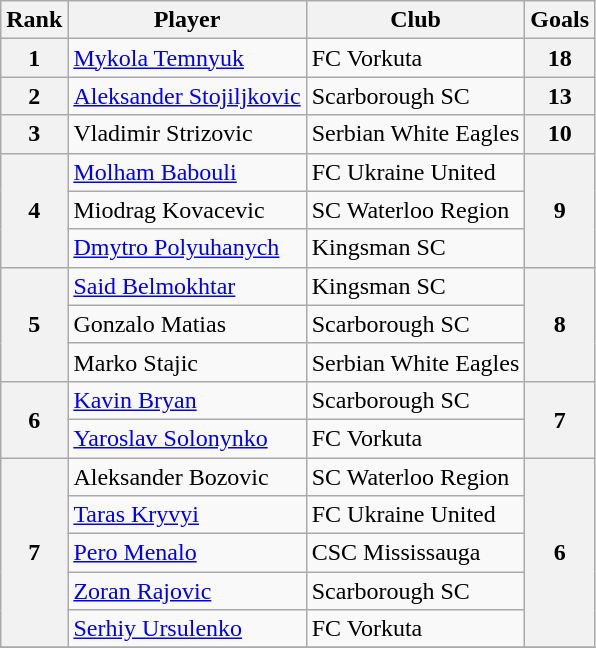<table class="wikitable sortable">
<tr>
<th>Rank</th>
<th>Player</th>
<th>Club</th>
<th>Goals</th>
</tr>
<tr>
<th>1</th>
<td align="left"> <a href='#'>Mykola Temnyuk</a></td>
<td align="left">FC Vorkuta</td>
<th>18</th>
</tr>
<tr>
<th>2</th>
<td align="left"> <a href='#'>Aleksander Stojiljkovic</a></td>
<td align="left">Scarborough SC</td>
<th>13</th>
</tr>
<tr>
<th>3</th>
<td align="left"> Vladimir Strizovic</td>
<td align="left">Serbian White Eagles</td>
<th>10</th>
</tr>
<tr>
<th rowspan="3">4</th>
<td align="left"> <a href='#'>Molham Babouli</a></td>
<td align="left">FC Ukraine United</td>
<th rowspan="3">9</th>
</tr>
<tr>
<td align="left"> Miodrag Kovacevic</td>
<td align="left">SC Waterloo Region</td>
</tr>
<tr>
<td align="left"> <a href='#'>Dmytro Polyuhanych</a></td>
<td align="left">Kingsman SC</td>
</tr>
<tr>
<th rowspan="3">5</th>
<td align="left"> <a href='#'>Said Belmokhtar</a></td>
<td align="left">Kingsman SC</td>
<th rowspan="3">8</th>
</tr>
<tr>
<td align="left"> Gonzalo Matias</td>
<td align="left">Scarborough SC</td>
</tr>
<tr>
<td align="left"> Marko Stajic</td>
<td align="left">Serbian White Eagles</td>
</tr>
<tr>
<th rowspan="2">6</th>
<td align="left"> <a href='#'>Kavin Bryan</a></td>
<td align="left">Scarborough SC</td>
<th rowspan="2">7</th>
</tr>
<tr>
<td align="left"> <a href='#'>Yaroslav Solonynko</a></td>
<td align="left">FC Vorkuta</td>
</tr>
<tr>
<th rowspan="5">7</th>
<td align="left">Aleksander Bozovic</td>
<td align="left">SC Waterloo Region</td>
<th rowspan="5">6</th>
</tr>
<tr>
<td align="left"> <a href='#'>Taras Kryvyi</a></td>
<td align="left">FC Ukraine United</td>
</tr>
<tr>
<td align="left"> <a href='#'>Pero Menalo</a></td>
<td align="left">CSC Mississauga</td>
</tr>
<tr>
<td align="left"> <a href='#'>Zoran Rajovic</a></td>
<td align="left">Scarborough SC</td>
</tr>
<tr>
<td align="left"> <a href='#'>Serhiy Ursulenko</a></td>
<td align="left">FC Vorkuta</td>
</tr>
<tr>
</tr>
</table>
